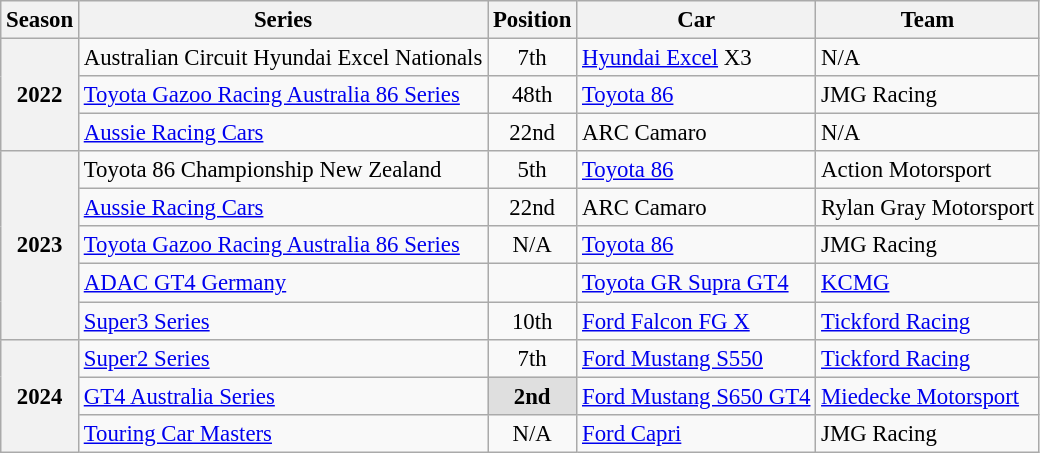<table class="wikitable" style="font-size: 95%;">
<tr>
<th>Season</th>
<th>Series</th>
<th>Position</th>
<th>Car</th>
<th>Team</th>
</tr>
<tr>
<th rowspan=3>2022</th>
<td nowrap>Australian Circuit Hyundai Excel Nationals</td>
<td align="center">7th</td>
<td nowrap><a href='#'>Hyundai Excel</a> X3</td>
<td nowrap>N/A</td>
</tr>
<tr>
<td nowrap><a href='#'>Toyota Gazoo Racing Australia 86 Series</a></td>
<td align="center">48th</td>
<td nowrap><a href='#'>Toyota 86</a></td>
<td nowrap>JMG Racing</td>
</tr>
<tr>
<td nowrap><a href='#'>Aussie Racing Cars</a></td>
<td align="center">22nd</td>
<td nowrap>ARC Camaro</td>
<td nowrap>N/A</td>
</tr>
<tr>
<th rowspan=5>2023</th>
<td nowrap>Toyota 86 Championship New Zealand</td>
<td align="center">5th</td>
<td nowrap><a href='#'>Toyota 86</a></td>
<td nowrap>Action Motorsport</td>
</tr>
<tr>
<td nowrap><a href='#'>Aussie Racing Cars</a></td>
<td align="center">22nd</td>
<td nowrap>ARC Camaro</td>
<td nowrap>Rylan Gray Motorsport</td>
</tr>
<tr>
<td nowrap><a href='#'>Toyota Gazoo Racing Australia 86 Series</a></td>
<td align="center">N/A</td>
<td nowrap><a href='#'>Toyota 86</a></td>
<td nowrap>JMG Racing</td>
</tr>
<tr>
<td nowrap><a href='#'>ADAC GT4 Germany</a></td>
<td align="center"></td>
<td nowrap><a href='#'>Toyota GR Supra GT4</a></td>
<td nowrap><a href='#'>KCMG</a></td>
</tr>
<tr>
<td nowrap><a href='#'>Super3 Series</a></td>
<td align="center">10th</td>
<td nowrap><a href='#'>Ford Falcon FG X</a></td>
<td nowrap><a href='#'>Tickford Racing</a></td>
</tr>
<tr>
<th rowspan=3>2024</th>
<td nowrap><a href='#'>Super2 Series</a></td>
<td align="center">7th</td>
<td nowrap><a href='#'>Ford Mustang S550</a></td>
<td nowrap><a href='#'>Tickford Racing</a></td>
</tr>
<tr>
<td nowrap><a href='#'>GT4 Australia Series</a></td>
<td style="background:#DFDFDF" align="center"><strong>2nd</strong></td>
<td nowrap><a href='#'>Ford Mustang S650 GT4</a></td>
<td nowrap><a href='#'>Miedecke Motorsport</a></td>
</tr>
<tr>
<td nowrap><a href='#'>Touring Car Masters</a></td>
<td align="center">N/A</td>
<td nowrap><a href='#'>Ford Capri</a></td>
<td nowrap>JMG Racing</td>
</tr>
</table>
